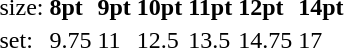<table style="margin-left:40px;">
<tr>
<td>size:</td>
<td><strong>8pt</strong></td>
<td><strong>9pt</strong></td>
<td><strong>10pt</strong></td>
<td><strong>11pt</strong></td>
<td><strong>12pt</strong></td>
<td><strong>14pt</strong></td>
</tr>
<tr>
<td>set:</td>
<td>9.75</td>
<td>11</td>
<td>12.5</td>
<td>13.5</td>
<td>14.75</td>
<td>17</td>
</tr>
</table>
